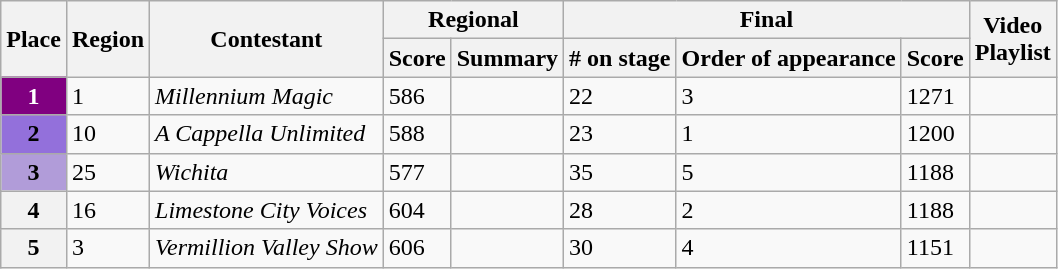<table class="wikitable sortable">
<tr>
<th rowspan="2" scope="col">Place</th>
<th rowspan="2" scope="col">Region</th>
<th rowspan="2" scope="col">Contestant</th>
<th colspan="2" scope="col">Regional</th>
<th colspan="3">Final</th>
<th rowspan="2" scope="col" class="unsortable">Video<br>Playlist</th>
</tr>
<tr>
<th scope="col">Score</th>
<th scope="col" class="unsortable">Summary</th>
<th># on stage</th>
<th scope="col">Order of appearance</th>
<th scope="col">Score</th>
</tr>
<tr>
<th scope="row" style="background: #800080; color:#fff;">1</th>
<td>1</td>
<td><em>Millennium Magic</em></td>
<td>586</td>
<td></td>
<td>22</td>
<td>3</td>
<td>1271</td>
<td></td>
</tr>
<tr>
<th style="background: #9370DB;">2</th>
<td>10</td>
<td><em>A Cappella Unlimited</em></td>
<td>588</td>
<td></td>
<td>23</td>
<td>1</td>
<td>1200</td>
<td></td>
</tr>
<tr>
<th style="background: #B19CD9;">3</th>
<td>25</td>
<td><em>Wichita</em></td>
<td>577</td>
<td></td>
<td>35</td>
<td>5</td>
<td>1188</td>
<td></td>
</tr>
<tr>
<th>4</th>
<td>16</td>
<td><em>Limestone City Voices</em></td>
<td>604</td>
<td></td>
<td>28</td>
<td>2</td>
<td>1188</td>
<td></td>
</tr>
<tr>
<th>5</th>
<td>3</td>
<td><em>Vermillion Valley Show</em></td>
<td>606</td>
<td></td>
<td>30</td>
<td>4</td>
<td>1151</td>
<td></td>
</tr>
</table>
